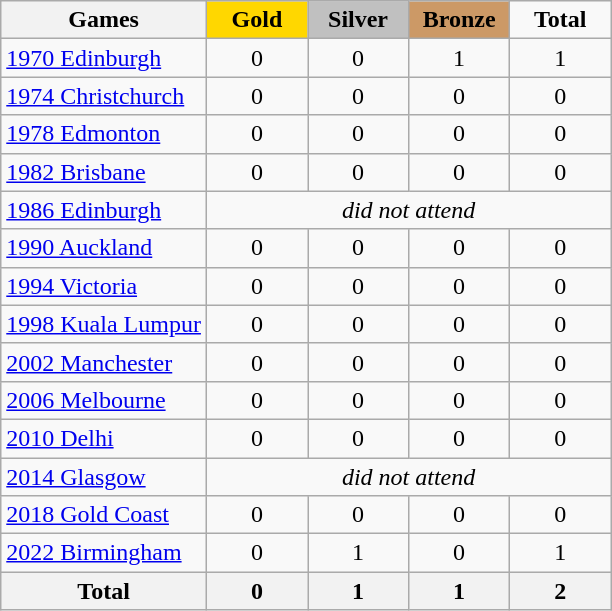<table class="wikitable" style="text-align:center">
<tr>
<th>Games</th>
<td width=60 bgcolor=gold><strong>Gold</strong></td>
<td width=60 bgcolor=silver><strong>Silver</strong></td>
<td width=60 bgcolor=cc9966><strong>Bronze</strong></td>
<td width=60><strong>Total</strong></td>
</tr>
<tr>
<td align=left><a href='#'>1970 Edinburgh</a></td>
<td>0</td>
<td>0</td>
<td>1</td>
<td>1</td>
</tr>
<tr>
<td align=left><a href='#'>1974 Christchurch</a></td>
<td>0</td>
<td>0</td>
<td>0</td>
<td>0</td>
</tr>
<tr>
<td align=left><a href='#'>1978 Edmonton</a></td>
<td>0</td>
<td>0</td>
<td>0</td>
<td>0</td>
</tr>
<tr>
<td align=left><a href='#'>1982 Brisbane</a></td>
<td>0</td>
<td>0</td>
<td>0</td>
<td>0</td>
</tr>
<tr>
<td align=left><a href='#'>1986 Edinburgh</a></td>
<td colspan=4><em>did not attend</em></td>
</tr>
<tr>
<td align=left><a href='#'>1990 Auckland</a></td>
<td>0</td>
<td>0</td>
<td>0</td>
<td>0</td>
</tr>
<tr>
<td align=left><a href='#'>1994 Victoria</a></td>
<td>0</td>
<td>0</td>
<td>0</td>
<td>0</td>
</tr>
<tr>
<td align=left><a href='#'>1998 Kuala Lumpur</a></td>
<td>0</td>
<td>0</td>
<td>0</td>
<td>0</td>
</tr>
<tr>
<td align=left><a href='#'>2002 Manchester</a></td>
<td>0</td>
<td>0</td>
<td>0</td>
<td>0</td>
</tr>
<tr>
<td align=left><a href='#'>2006 Melbourne</a></td>
<td>0</td>
<td>0</td>
<td>0</td>
<td>0</td>
</tr>
<tr>
<td align=left><a href='#'>2010 Delhi</a></td>
<td>0</td>
<td>0</td>
<td>0</td>
<td>0</td>
</tr>
<tr>
<td align=left><a href='#'>2014 Glasgow</a></td>
<td colspan=4><em>did not attend</em></td>
</tr>
<tr>
<td align=left><a href='#'>2018 Gold Coast</a></td>
<td>0</td>
<td>0</td>
<td>0</td>
<td>0</td>
</tr>
<tr>
<td align=left><a href='#'>2022 Birmingham</a></td>
<td>0</td>
<td>1</td>
<td>0</td>
<td>1</td>
</tr>
<tr>
<th>Total</th>
<th>0</th>
<th>1</th>
<th>1</th>
<th>2</th>
</tr>
</table>
